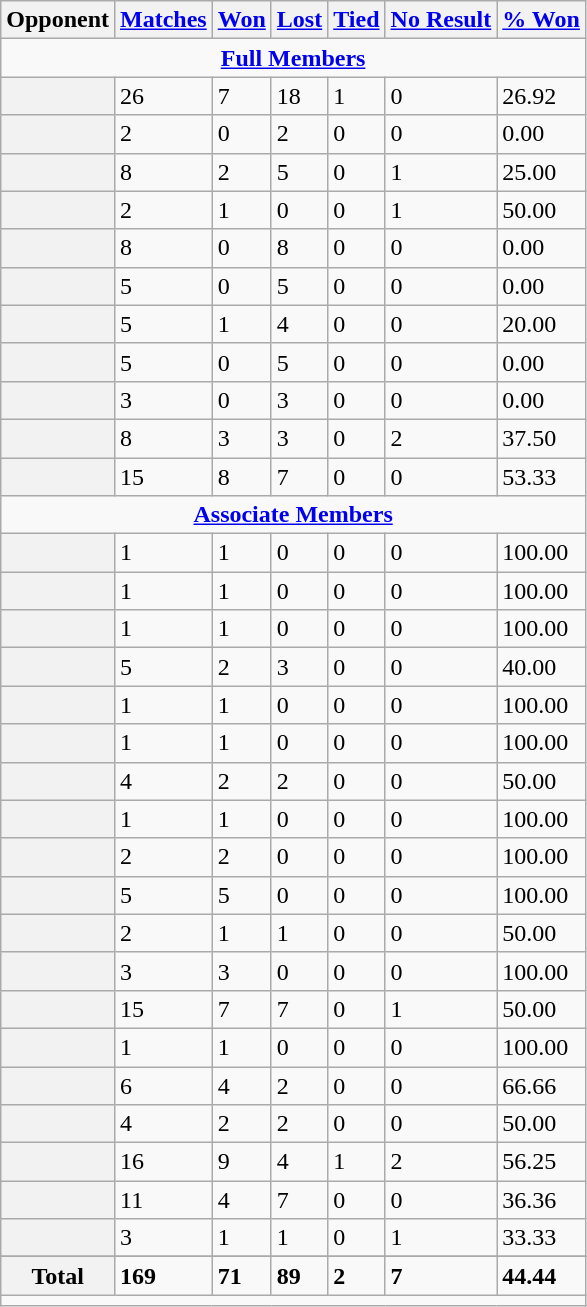<table class="wikitable plainrowheaders sortable">
<tr>
<th scope="col">Opponent</th>
<th scope="col"><a href='#'>Matches</a></th>
<th scope="col"><a href='#'>Won</a></th>
<th scope="col"><a href='#'>Lost</a></th>
<th scope="col"><a href='#'>Tied</a></th>
<th scope="col"><a href='#'>No Result</a></th>
<th scope="col"><a href='#'>% Won</a></th>
</tr>
<tr>
<td style="text-align: center;" colspan="9"><strong><a href='#'>Full Members</a></strong></td>
</tr>
<tr>
<th scope=row></th>
<td>26</td>
<td>7</td>
<td>18</td>
<td>1</td>
<td>0</td>
<td>26.92</td>
</tr>
<tr>
<th scope=row></th>
<td>2</td>
<td>0</td>
<td>2</td>
<td>0</td>
<td>0</td>
<td>0.00</td>
</tr>
<tr>
<th scope=row></th>
<td>8</td>
<td>2</td>
<td>5</td>
<td>0</td>
<td>1</td>
<td>25.00</td>
</tr>
<tr>
<th scope=row></th>
<td>2</td>
<td>1</td>
<td>0</td>
<td>0</td>
<td>1</td>
<td>50.00</td>
</tr>
<tr>
<th scope=row></th>
<td>8</td>
<td>0</td>
<td>8</td>
<td>0</td>
<td>0</td>
<td>0.00</td>
</tr>
<tr>
<th scope=row></th>
<td>5</td>
<td>0</td>
<td>5</td>
<td>0</td>
<td>0</td>
<td>0.00</td>
</tr>
<tr>
<th scope=row></th>
<td>5</td>
<td>1</td>
<td>4</td>
<td>0</td>
<td>0</td>
<td>20.00</td>
</tr>
<tr>
<th scope=row></th>
<td>5</td>
<td>0</td>
<td>5</td>
<td>0</td>
<td>0</td>
<td>0.00</td>
</tr>
<tr>
<th scope=row></th>
<td>3</td>
<td>0</td>
<td>3</td>
<td>0</td>
<td>0</td>
<td>0.00</td>
</tr>
<tr>
<th scope=row></th>
<td>8</td>
<td>3</td>
<td>3</td>
<td>0</td>
<td>2</td>
<td>37.50</td>
</tr>
<tr>
<th scope=row></th>
<td>15</td>
<td>8</td>
<td>7</td>
<td>0</td>
<td>0</td>
<td>53.33</td>
</tr>
<tr>
<td colspan="10" style="text-align: center;"><strong><a href='#'>Associate Members</a></strong></td>
</tr>
<tr>
<th scope=row></th>
<td>1</td>
<td>1</td>
<td>0</td>
<td>0</td>
<td>0</td>
<td>100.00</td>
</tr>
<tr>
<th scope=row></th>
<td>1</td>
<td>1</td>
<td>0</td>
<td>0</td>
<td>0</td>
<td>100.00</td>
</tr>
<tr>
<th scope=row></th>
<td>1</td>
<td>1</td>
<td>0</td>
<td>0</td>
<td>0</td>
<td>100.00</td>
</tr>
<tr>
<th scope=row></th>
<td>5</td>
<td>2</td>
<td>3</td>
<td>0</td>
<td>0</td>
<td>40.00</td>
</tr>
<tr>
<th scope=row></th>
<td>1</td>
<td>1</td>
<td>0</td>
<td>0</td>
<td>0</td>
<td>100.00</td>
</tr>
<tr>
<th scope=row></th>
<td>1</td>
<td>1</td>
<td>0</td>
<td>0</td>
<td>0</td>
<td>100.00</td>
</tr>
<tr>
<th scope=row></th>
<td>4</td>
<td>2</td>
<td>2</td>
<td>0</td>
<td>0</td>
<td>50.00</td>
</tr>
<tr>
<th scope=row></th>
<td>1</td>
<td>1</td>
<td>0</td>
<td>0</td>
<td>0</td>
<td>100.00</td>
</tr>
<tr>
<th scope=row></th>
<td>2</td>
<td>2</td>
<td>0</td>
<td>0</td>
<td>0</td>
<td>100.00</td>
</tr>
<tr>
<th scope=row></th>
<td>5</td>
<td>5</td>
<td>0</td>
<td>0</td>
<td>0</td>
<td>100.00</td>
</tr>
<tr>
<th scope=row></th>
<td>2</td>
<td>1</td>
<td>1</td>
<td>0</td>
<td>0</td>
<td>50.00</td>
</tr>
<tr>
<th scope=row></th>
<td>3</td>
<td>3</td>
<td>0</td>
<td>0</td>
<td>0</td>
<td>100.00</td>
</tr>
<tr>
<th scope=row></th>
<td>15</td>
<td>7</td>
<td>7</td>
<td>0</td>
<td>1</td>
<td>50.00</td>
</tr>
<tr>
<th scope=row></th>
<td>1</td>
<td>1</td>
<td>0</td>
<td>0</td>
<td>0</td>
<td>100.00</td>
</tr>
<tr>
<th scope=row></th>
<td>6</td>
<td>4</td>
<td>2</td>
<td>0</td>
<td>0</td>
<td>66.66</td>
</tr>
<tr>
<th scope=row></th>
<td>4</td>
<td>2</td>
<td>2</td>
<td>0</td>
<td>0</td>
<td>50.00</td>
</tr>
<tr>
<th scope=row></th>
<td>16</td>
<td>9</td>
<td>4</td>
<td>1</td>
<td>2</td>
<td>56.25</td>
</tr>
<tr>
<th scope=row></th>
<td>11</td>
<td>4</td>
<td>7</td>
<td>0</td>
<td>0</td>
<td>36.36</td>
</tr>
<tr>
<th scope=row></th>
<td>3</td>
<td>1</td>
<td>1</td>
<td>0</td>
<td>1</td>
<td>33.33</td>
</tr>
<tr>
</tr>
<tr class="sortbottom">
<th scope="row" style="text-align:center"><strong>Total</strong></th>
<td><strong>169</strong></td>
<td><strong>71</strong></td>
<td><strong>89</strong></td>
<td><strong>2</strong></td>
<td><strong>7</strong></td>
<td><strong>44.44</strong></td>
</tr>
<tr>
<td colspan=10></td>
</tr>
</table>
